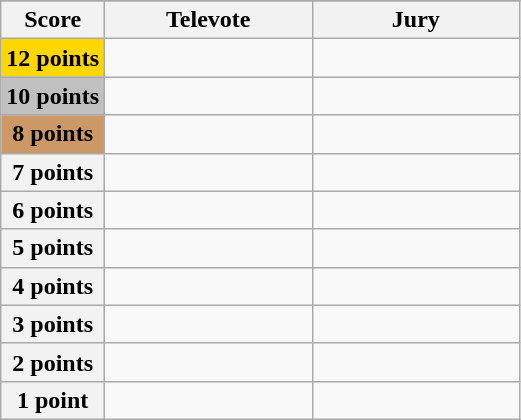<table class="wikitable">
<tr>
</tr>
<tr>
<th scope="col" width="20%">Score</th>
<th scope="col" width="40%">Televote</th>
<th scope="col" width="40%">Jury</th>
</tr>
<tr>
<th scope="row" style="background:gold">12 points</th>
<td></td>
<td></td>
</tr>
<tr>
<th scope="row" style="background:silver">10 points</th>
<td></td>
<td></td>
</tr>
<tr>
<th scope="row" style="background:#CC9966">8 points</th>
<td></td>
<td></td>
</tr>
<tr>
<th scope="row">7 points</th>
<td></td>
<td></td>
</tr>
<tr>
<th scope="row">6 points</th>
<td></td>
<td></td>
</tr>
<tr>
<th scope="row">5 points</th>
<td></td>
<td></td>
</tr>
<tr>
<th scope="row">4 points</th>
<td></td>
<td></td>
</tr>
<tr>
<th scope="row">3 points</th>
<td></td>
<td></td>
</tr>
<tr>
<th scope="row">2 points</th>
<td></td>
<td></td>
</tr>
<tr>
<th scope="row">1 point</th>
<td></td>
<td></td>
</tr>
</table>
